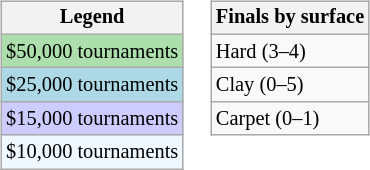<table>
<tr valign=top>
<td><br><table class=wikitable style="font-size:85%">
<tr>
<th>Legend</th>
</tr>
<tr style="background:#addfad;">
<td>$50,000 tournaments</td>
</tr>
<tr style="background:lightblue;">
<td>$25,000 tournaments</td>
</tr>
<tr style="background:#ccccff;">
<td>$15,000 tournaments</td>
</tr>
<tr style="background:#f0f8ff;">
<td>$10,000 tournaments</td>
</tr>
</table>
</td>
<td><br><table class=wikitable style="font-size:85%">
<tr>
<th>Finals by surface</th>
</tr>
<tr>
<td>Hard (3–4)</td>
</tr>
<tr>
<td>Clay (0–5)</td>
</tr>
<tr>
<td>Carpet (0–1)</td>
</tr>
</table>
</td>
</tr>
</table>
